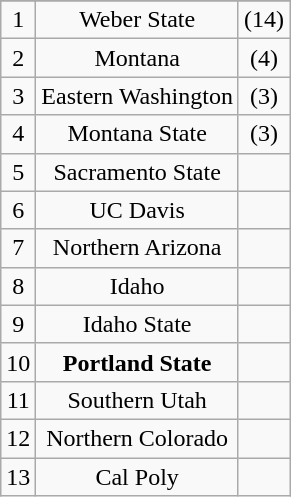<table class="wikitable" style="display: inline-table;">
<tr align="center">
</tr>
<tr align="center">
<td>1</td>
<td>Weber State</td>
<td>(14)</td>
</tr>
<tr align="center">
<td>2</td>
<td>Montana</td>
<td>(4)</td>
</tr>
<tr align="center">
<td>3</td>
<td>Eastern Washington</td>
<td>(3)</td>
</tr>
<tr align="center">
<td>4</td>
<td>Montana State</td>
<td>(3)</td>
</tr>
<tr align="center">
<td>5</td>
<td>Sacramento State</td>
<td></td>
</tr>
<tr align="center">
<td>6</td>
<td>UC Davis</td>
<td></td>
</tr>
<tr align="center">
<td>7</td>
<td>Northern Arizona</td>
<td></td>
</tr>
<tr align="center">
<td>8</td>
<td>Idaho</td>
<td></td>
</tr>
<tr align="center">
<td>9</td>
<td>Idaho State</td>
<td></td>
</tr>
<tr align="center">
<td>10</td>
<td><strong>Portland State</strong></td>
<td></td>
</tr>
<tr align="center">
<td>11</td>
<td>Southern Utah</td>
<td></td>
</tr>
<tr align="center">
<td>12</td>
<td>Northern Colorado</td>
<td></td>
</tr>
<tr align="center">
<td>13</td>
<td>Cal Poly</td>
<td></td>
</tr>
</table>
